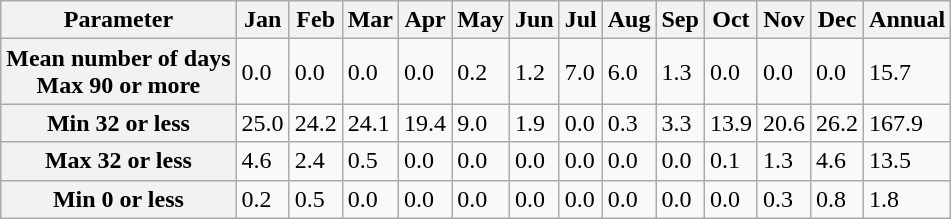<table class="wikitable">
<tr>
<th>Parameter</th>
<th>Jan</th>
<th>Feb</th>
<th>Mar</th>
<th>Apr</th>
<th>May</th>
<th>Jun</th>
<th>Jul</th>
<th>Aug</th>
<th>Sep</th>
<th>Oct</th>
<th>Nov</th>
<th>Dec</th>
<th>Annual</th>
</tr>
<tr>
<th>Mean number of days<br>Max 90 or more</th>
<td>0.0</td>
<td>0.0</td>
<td>0.0</td>
<td>0.0</td>
<td>0.2</td>
<td>1.2</td>
<td>7.0</td>
<td>6.0</td>
<td>1.3</td>
<td>0.0</td>
<td>0.0</td>
<td>0.0</td>
<td>15.7</td>
</tr>
<tr>
<th>Min 32 or less</th>
<td>25.0</td>
<td>24.2</td>
<td>24.1</td>
<td>19.4</td>
<td>9.0</td>
<td>1.9</td>
<td>0.0</td>
<td>0.3</td>
<td>3.3</td>
<td>13.9</td>
<td>20.6</td>
<td>26.2</td>
<td>167.9</td>
</tr>
<tr>
<th>Max 32 or less</th>
<td>4.6</td>
<td>2.4</td>
<td>0.5</td>
<td>0.0</td>
<td>0.0</td>
<td>0.0</td>
<td>0.0</td>
<td>0.0</td>
<td>0.0</td>
<td>0.1</td>
<td>1.3</td>
<td>4.6</td>
<td>13.5</td>
</tr>
<tr>
<th>Min 0 or less</th>
<td>0.2</td>
<td>0.5</td>
<td>0.0</td>
<td>0.0</td>
<td>0.0</td>
<td>0.0</td>
<td>0.0</td>
<td>0.0</td>
<td>0.0</td>
<td>0.0</td>
<td>0.3</td>
<td>0.8</td>
<td>1.8</td>
</tr>
</table>
